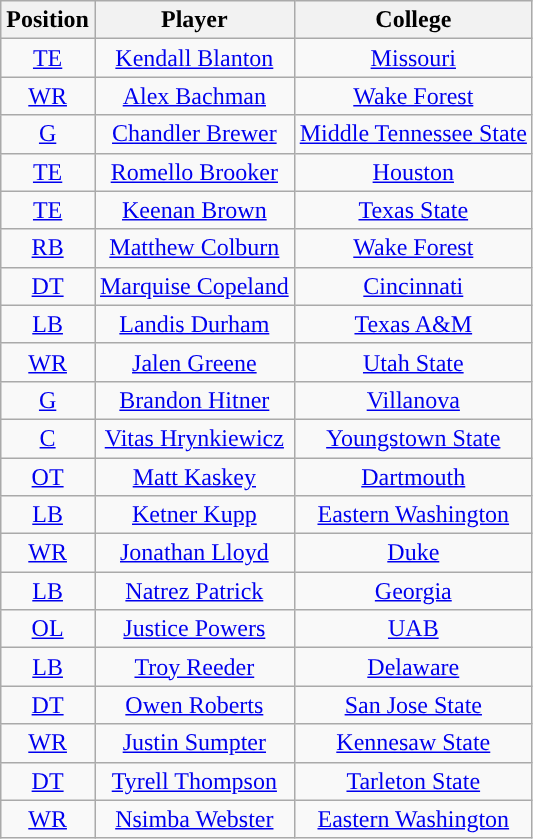<table class="wikitable" style="text-align:center">
<tr>
<th>Position</th>
<th>Player</th>
<th>College</th>
</tr>
<tr>
<td><a href='#'>TE</a></td>
<td><a href='#'>Kendall Blanton</a></td>
<td><a href='#'>Missouri</a></td>
</tr>
<tr>
<td><a href='#'>WR</a></td>
<td><a href='#'>Alex Bachman</a></td>
<td><a href='#'>Wake Forest</a></td>
</tr>
<tr>
<td><a href='#'>G</a></td>
<td><a href='#'>Chandler Brewer</a></td>
<td><a href='#'>Middle Tennessee State</a></td>
</tr>
<tr>
<td><a href='#'>TE</a></td>
<td><a href='#'>Romello Brooker</a></td>
<td><a href='#'>Houston</a></td>
</tr>
<tr>
<td><a href='#'>TE</a></td>
<td><a href='#'>Keenan Brown</a></td>
<td><a href='#'>Texas State</a></td>
</tr>
<tr>
<td><a href='#'>RB</a></td>
<td><a href='#'>Matthew Colburn</a></td>
<td><a href='#'>Wake Forest</a></td>
</tr>
<tr>
<td><a href='#'>DT</a></td>
<td><a href='#'>Marquise Copeland</a></td>
<td><a href='#'>Cincinnati</a></td>
</tr>
<tr>
<td><a href='#'>LB</a></td>
<td><a href='#'>Landis Durham</a></td>
<td><a href='#'>Texas A&M</a></td>
</tr>
<tr>
<td><a href='#'>WR</a></td>
<td><a href='#'>Jalen Greene</a></td>
<td><a href='#'>Utah State</a></td>
</tr>
<tr>
<td><a href='#'>G</a></td>
<td><a href='#'>Brandon Hitner</a></td>
<td><a href='#'>Villanova</a></td>
</tr>
<tr>
<td><a href='#'>C</a></td>
<td><a href='#'>Vitas Hrynkiewicz</a></td>
<td><a href='#'>Youngstown State</a></td>
</tr>
<tr>
<td><a href='#'>OT</a></td>
<td><a href='#'>Matt Kaskey</a></td>
<td><a href='#'>Dartmouth</a></td>
</tr>
<tr>
<td><a href='#'>LB</a></td>
<td><a href='#'>Ketner Kupp</a></td>
<td><a href='#'>Eastern Washington</a></td>
</tr>
<tr>
<td><a href='#'>WR</a></td>
<td><a href='#'>Jonathan Lloyd</a></td>
<td><a href='#'>Duke</a></td>
</tr>
<tr>
<td><a href='#'>LB</a></td>
<td><a href='#'>Natrez Patrick</a></td>
<td><a href='#'>Georgia</a></td>
</tr>
<tr>
<td><a href='#'>OL</a></td>
<td><a href='#'>Justice Powers</a></td>
<td><a href='#'>UAB</a></td>
</tr>
<tr>
<td><a href='#'>LB</a></td>
<td><a href='#'>Troy Reeder</a></td>
<td><a href='#'>Delaware</a></td>
</tr>
<tr>
<td><a href='#'>DT</a></td>
<td><a href='#'>Owen Roberts</a></td>
<td><a href='#'>San Jose State</a></td>
</tr>
<tr>
<td><a href='#'>WR</a></td>
<td><a href='#'>Justin Sumpter</a></td>
<td><a href='#'>Kennesaw State</a></td>
</tr>
<tr>
<td><a href='#'>DT</a></td>
<td><a href='#'>Tyrell Thompson</a></td>
<td><a href='#'>Tarleton State</a></td>
</tr>
<tr>
<td><a href='#'>WR</a></td>
<td><a href='#'>Nsimba Webster</a></td>
<td><a href='#'>Eastern Washington</a></td>
</tr>
</table>
